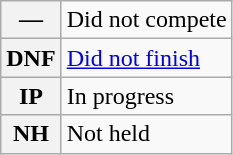<table class="wikitable">
<tr>
<th scope="row">—</th>
<td>Did not compete</td>
</tr>
<tr>
<th scope="row">DNF</th>
<td><a href='#'>Did not finish</a></td>
</tr>
<tr>
<th scope="row">IP</th>
<td>In progress</td>
</tr>
<tr>
<th scope="row">NH</th>
<td>Not held</td>
</tr>
</table>
